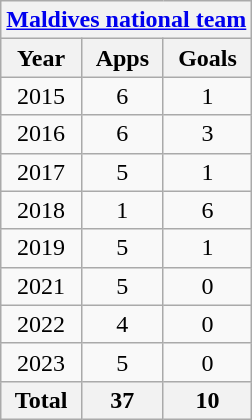<table class="wikitable" style="text-align:center">
<tr>
<th colspan=3><a href='#'>Maldives national team</a></th>
</tr>
<tr>
<th>Year</th>
<th>Apps</th>
<th>Goals</th>
</tr>
<tr>
<td>2015</td>
<td>6</td>
<td>1</td>
</tr>
<tr>
<td>2016</td>
<td>6</td>
<td>3</td>
</tr>
<tr>
<td>2017</td>
<td>5</td>
<td>1</td>
</tr>
<tr>
<td>2018</td>
<td>1</td>
<td>6</td>
</tr>
<tr>
<td>2019</td>
<td>5</td>
<td>1</td>
</tr>
<tr>
<td>2021</td>
<td>5</td>
<td>0</td>
</tr>
<tr>
<td>2022</td>
<td>4</td>
<td>0</td>
</tr>
<tr>
<td>2023</td>
<td>5</td>
<td>0</td>
</tr>
<tr>
<th>Total</th>
<th>37</th>
<th>10</th>
</tr>
</table>
